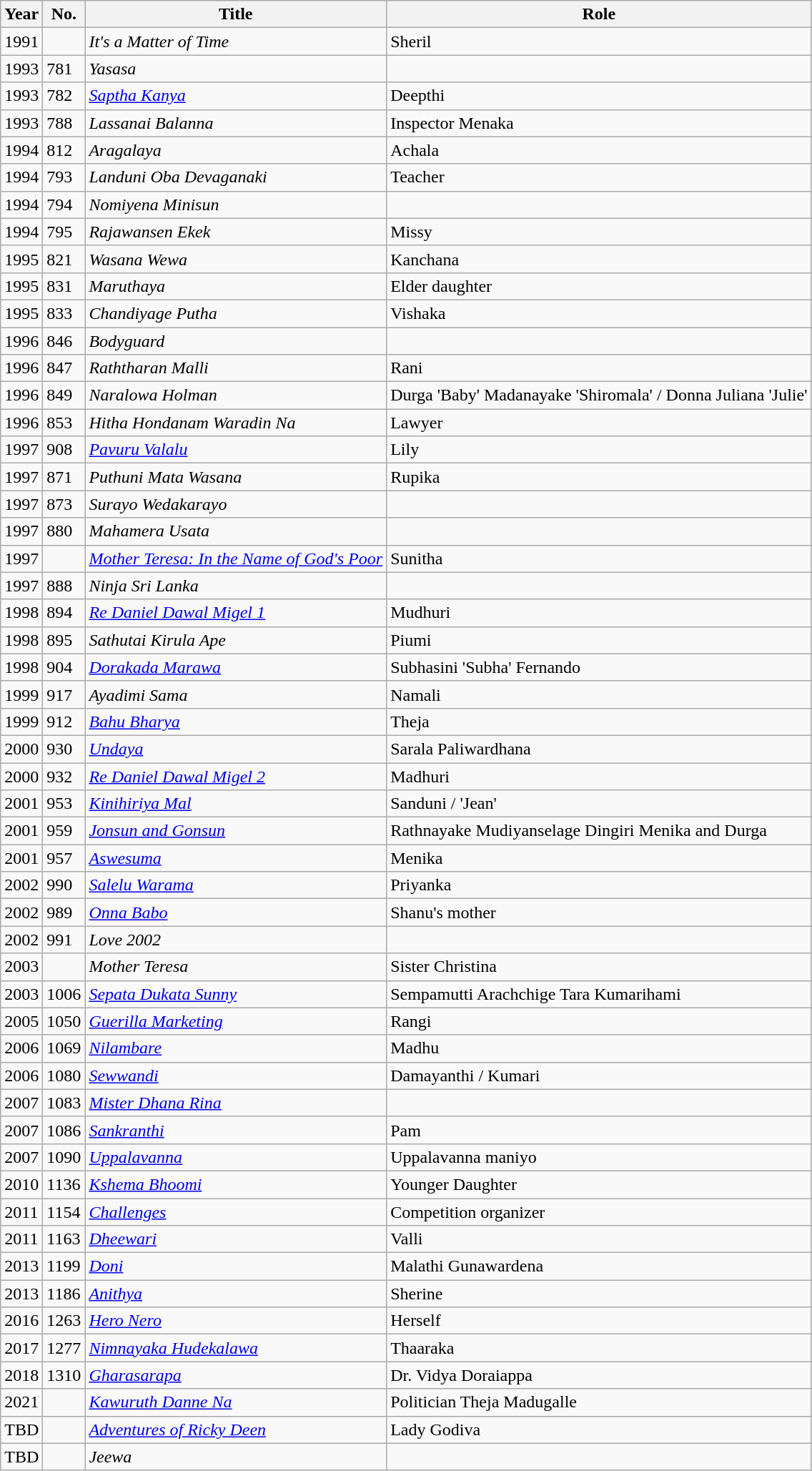<table class="wikitable sortable">
<tr>
<th scope="col">Year</th>
<th scope="col">No.</th>
<th scope="col">Title</th>
<th scope="col">Role</th>
</tr>
<tr>
<td>1991</td>
<td></td>
<td><em>It's a Matter of Time</em></td>
<td>Sheril</td>
</tr>
<tr>
<td>1993</td>
<td>781</td>
<td><em>Yasasa</em></td>
<td></td>
</tr>
<tr>
<td>1993</td>
<td>782</td>
<td><em><a href='#'>Saptha Kanya</a></em></td>
<td>Deepthi </td>
</tr>
<tr>
<td>1993</td>
<td>788</td>
<td><em>Lassanai Balanna</em></td>
<td>Inspector Menaka</td>
</tr>
<tr>
<td>1994</td>
<td>812</td>
<td><em>Aragalaya</em></td>
<td>Achala</td>
</tr>
<tr>
<td>1994</td>
<td>793</td>
<td><em>Landuni Oba Devaganaki</em></td>
<td>Teacher</td>
</tr>
<tr>
<td>1994</td>
<td>794</td>
<td><em>Nomiyena Minisun</em></td>
<td></td>
</tr>
<tr>
<td>1994</td>
<td>795</td>
<td><em>Rajawansen Ekek</em></td>
<td>Missy</td>
</tr>
<tr>
<td>1995</td>
<td>821</td>
<td><em>Wasana Wewa</em></td>
<td>Kanchana</td>
</tr>
<tr>
<td>1995</td>
<td>831</td>
<td><em>Maruthaya</em></td>
<td>Elder daughter</td>
</tr>
<tr>
<td>1995</td>
<td>833</td>
<td><em>Chandiyage Putha</em></td>
<td>Vishaka</td>
</tr>
<tr>
<td>1996</td>
<td>846</td>
<td><em>Bodyguard</em></td>
<td></td>
</tr>
<tr>
<td>1996</td>
<td>847</td>
<td><em>Raththaran Malli</em></td>
<td>Rani</td>
</tr>
<tr>
<td>1996</td>
<td>849</td>
<td><em>Naralowa Holman</em></td>
<td>Durga 'Baby' Madanayake 'Shiromala' / Donna Juliana 'Julie'</td>
</tr>
<tr>
<td>1996</td>
<td>853</td>
<td><em>Hitha Hondanam Waradin Na</em></td>
<td>Lawyer</td>
</tr>
<tr>
<td>1997</td>
<td>908</td>
<td><em><a href='#'>Pavuru Valalu</a></em></td>
<td>Lily</td>
</tr>
<tr>
<td>1997</td>
<td>871</td>
<td><em>Puthuni Mata Wasana</em></td>
<td>Rupika</td>
</tr>
<tr>
<td>1997</td>
<td>873</td>
<td><em>Surayo Wedakarayo</em></td>
<td></td>
</tr>
<tr>
<td>1997</td>
<td>880</td>
<td><em>Mahamera Usata</em></td>
<td></td>
</tr>
<tr>
<td>1997</td>
<td></td>
<td><em><a href='#'>Mother Teresa: In the Name of God's Poor</a></em></td>
<td>Sunitha</td>
</tr>
<tr>
<td>1997</td>
<td>888</td>
<td><em>Ninja Sri Lanka</em></td>
<td></td>
</tr>
<tr>
<td>1998</td>
<td>894</td>
<td><em><a href='#'>Re Daniel Dawal Migel 1</a></em></td>
<td>Mudhuri</td>
</tr>
<tr>
<td>1998</td>
<td>895</td>
<td><em>Sathutai Kirula Ape</em></td>
<td>Piumi</td>
</tr>
<tr>
<td>1998</td>
<td>904</td>
<td><em><a href='#'>Dorakada Marawa</a></em></td>
<td>Subhasini 'Subha' Fernando</td>
</tr>
<tr>
<td>1999</td>
<td>917</td>
<td><em>Ayadimi Sama</em></td>
<td>Namali</td>
</tr>
<tr>
<td>1999</td>
<td>912</td>
<td><em><a href='#'>Bahu Bharya</a></em></td>
<td>Theja</td>
</tr>
<tr>
<td>2000</td>
<td>930</td>
<td><em><a href='#'>Undaya</a></em></td>
<td>Sarala Paliwardhana </td>
</tr>
<tr>
<td>2000</td>
<td>932</td>
<td><em><a href='#'>Re Daniel Dawal Migel 2</a></em></td>
<td>Madhuri</td>
</tr>
<tr>
<td>2001</td>
<td>953</td>
<td><em><a href='#'>Kinihiriya Mal</a></em></td>
<td>Sanduni / 'Jean'</td>
</tr>
<tr>
<td>2001</td>
<td>959</td>
<td><em><a href='#'>Jonsun and Gonsun</a></em></td>
<td>Rathnayake Mudiyanselage Dingiri Menika and Durga</td>
</tr>
<tr>
<td>2001</td>
<td>957</td>
<td><em><a href='#'>Aswesuma</a></em></td>
<td>Menika</td>
</tr>
<tr>
<td>2002</td>
<td>990</td>
<td><em><a href='#'>Salelu Warama</a></em></td>
<td>Priyanka</td>
</tr>
<tr>
<td>2002</td>
<td>989</td>
<td><em><a href='#'>Onna Babo</a></em></td>
<td>Shanu's mother</td>
</tr>
<tr>
<td>2002</td>
<td>991</td>
<td><em>Love 2002</em></td>
<td></td>
</tr>
<tr>
<td>2003</td>
<td></td>
<td><em>Mother Teresa</em></td>
<td>Sister Christina</td>
</tr>
<tr>
<td>2003</td>
<td>1006</td>
<td><em><a href='#'>Sepata Dukata Sunny</a></em></td>
<td>Sempamutti Arachchige Tara Kumarihami</td>
</tr>
<tr>
<td>2005</td>
<td>1050</td>
<td><em><a href='#'>Guerilla Marketing</a></em></td>
<td>Rangi</td>
</tr>
<tr>
<td>2006</td>
<td>1069</td>
<td><em><a href='#'>Nilambare</a></em></td>
<td>Madhu</td>
</tr>
<tr>
<td>2006</td>
<td>1080</td>
<td><em><a href='#'>Sewwandi</a></em></td>
<td>Damayanthi / Kumari</td>
</tr>
<tr>
<td>2007</td>
<td>1083</td>
<td><em><a href='#'>Mister Dhana Rina</a></em></td>
<td></td>
</tr>
<tr>
<td>2007</td>
<td>1086</td>
<td><em><a href='#'>Sankranthi</a></em></td>
<td>Pam</td>
</tr>
<tr>
<td>2007</td>
<td>1090</td>
<td><em><a href='#'>Uppalavanna</a></em></td>
<td>Uppalavanna maniyo</td>
</tr>
<tr>
<td>2010</td>
<td>1136</td>
<td><em><a href='#'>Kshema Bhoomi</a></em></td>
<td>Younger Daughter</td>
</tr>
<tr>
<td>2011</td>
<td>1154</td>
<td><em><a href='#'>Challenges</a></em></td>
<td>Competition organizer</td>
</tr>
<tr>
<td>2011</td>
<td>1163</td>
<td><em><a href='#'>Dheewari</a></em></td>
<td>Valli</td>
</tr>
<tr>
<td>2013</td>
<td>1199</td>
<td><em><a href='#'>Doni</a></em></td>
<td>Malathi Gunawardena</td>
</tr>
<tr>
<td>2013</td>
<td>1186</td>
<td><em><a href='#'>Anithya</a></em></td>
<td>Sherine</td>
</tr>
<tr>
<td>2016</td>
<td>1263</td>
<td><em><a href='#'>Hero Nero</a></em></td>
<td>Herself</td>
</tr>
<tr>
<td>2017</td>
<td>1277</td>
<td><em><a href='#'>Nimnayaka Hudekalawa</a></em></td>
<td>Thaaraka</td>
</tr>
<tr>
<td>2018</td>
<td>1310</td>
<td><em><a href='#'>Gharasarapa</a></em></td>
<td>Dr. Vidya Doraiappa</td>
</tr>
<tr>
<td>2021</td>
<td></td>
<td><em><a href='#'>Kawuruth Danne Na</a></em></td>
<td>Politician Theja Madugalle</td>
</tr>
<tr>
<td>TBD</td>
<td></td>
<td><em><a href='#'>Adventures of Ricky Deen</a></em></td>
<td>Lady Godiva</td>
</tr>
<tr>
<td>TBD</td>
<td></td>
<td><em>Jeewa</em></td>
<td></td>
</tr>
</table>
